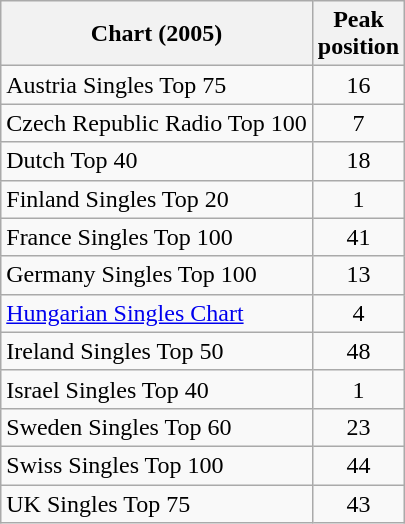<table class="wikitable sortable">
<tr>
<th>Chart (2005)</th>
<th style="text-align:center;">Peak<br>position</th>
</tr>
<tr>
<td align="left">Austria Singles Top 75</td>
<td style="text-align:center;">16</td>
</tr>
<tr>
<td align="left">Czech Republic Radio Top 100</td>
<td style="text-align:center;">7</td>
</tr>
<tr>
<td align="left">Dutch Top 40</td>
<td style="text-align:center;">18</td>
</tr>
<tr>
<td align="left">Finland Singles Top 20</td>
<td style="text-align:center;">1</td>
</tr>
<tr>
<td align="left">France Singles Top 100</td>
<td style="text-align:center;">41</td>
</tr>
<tr>
<td align="left">Germany Singles Top 100</td>
<td style="text-align:center;">13</td>
</tr>
<tr>
<td><a href='#'>Hungarian Singles Chart</a></td>
<td align=center>4</td>
</tr>
<tr>
<td align="left">Ireland Singles Top 50</td>
<td style="text-align:center;">48</td>
</tr>
<tr>
<td align="left">Israel Singles Top 40</td>
<td style="text-align:center;">1</td>
</tr>
<tr>
<td align="left">Sweden Singles Top 60</td>
<td style="text-align:center;">23</td>
</tr>
<tr>
<td align="left">Swiss Singles Top 100</td>
<td style="text-align:center;">44</td>
</tr>
<tr>
<td align="left">UK Singles Top 75</td>
<td style="text-align:center;">43</td>
</tr>
</table>
